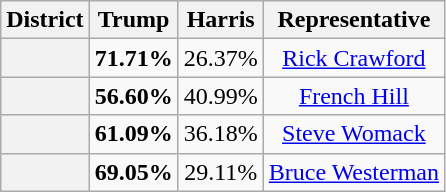<table class=wikitable>
<tr>
<th>District</th>
<th>Trump</th>
<th>Harris</th>
<th>Representative</th>
</tr>
<tr align=center>
<th></th>
<td><strong>71.71%</strong></td>
<td>26.37%</td>
<td><a href='#'>Rick Crawford</a></td>
</tr>
<tr align=center>
<th></th>
<td><strong>56.60%</strong></td>
<td>40.99%</td>
<td><a href='#'>French Hill</a></td>
</tr>
<tr align=center>
<th></th>
<td><strong>61.09%</strong></td>
<td>36.18%</td>
<td><a href='#'>Steve Womack</a></td>
</tr>
<tr align=center>
<th></th>
<td><strong>69.05%</strong></td>
<td>29.11%</td>
<td><a href='#'>Bruce Westerman</a></td>
</tr>
</table>
